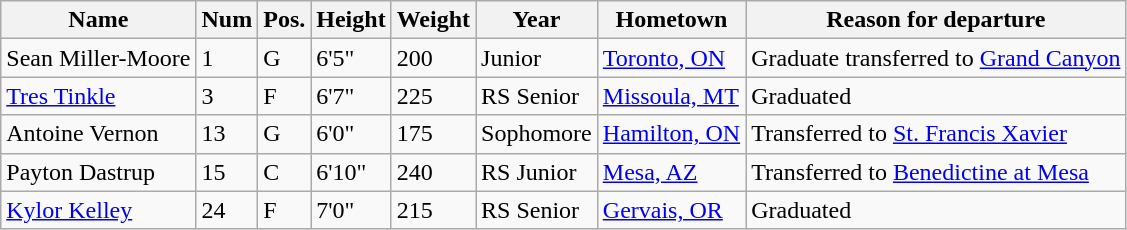<table class="wikitable sortable" border="1">
<tr>
<th>Name</th>
<th>Num</th>
<th>Pos.</th>
<th>Height</th>
<th>Weight</th>
<th>Year</th>
<th>Hometown</th>
<th class="unsortable">Reason for departure</th>
</tr>
<tr>
<td>Sean Miller-Moore</td>
<td>1</td>
<td>G</td>
<td>6'5"</td>
<td>200</td>
<td>Junior</td>
<td><a href='#'>Toronto, ON</a></td>
<td>Graduate transferred to <a href='#'>Grand Canyon</a></td>
</tr>
<tr>
<td><a href='#'>Tres Tinkle</a></td>
<td>3</td>
<td>F</td>
<td>6'7"</td>
<td>225</td>
<td>RS Senior</td>
<td><a href='#'>Missoula, MT</a></td>
<td>Graduated</td>
</tr>
<tr>
<td>Antoine Vernon</td>
<td>13</td>
<td>G</td>
<td>6'0"</td>
<td>175</td>
<td>Sophomore</td>
<td><a href='#'>Hamilton, ON</a></td>
<td>Transferred to <a href='#'>St. Francis Xavier</a></td>
</tr>
<tr>
<td>Payton Dastrup</td>
<td>15</td>
<td>C</td>
<td>6'10"</td>
<td>240</td>
<td>RS Junior</td>
<td><a href='#'>Mesa, AZ</a></td>
<td>Transferred to <a href='#'>Benedictine at Mesa</a></td>
</tr>
<tr>
<td><a href='#'>Kylor Kelley</a></td>
<td>24</td>
<td>F</td>
<td>7'0"</td>
<td>215</td>
<td>RS Senior</td>
<td><a href='#'>Gervais, OR</a></td>
<td>Graduated</td>
</tr>
</table>
